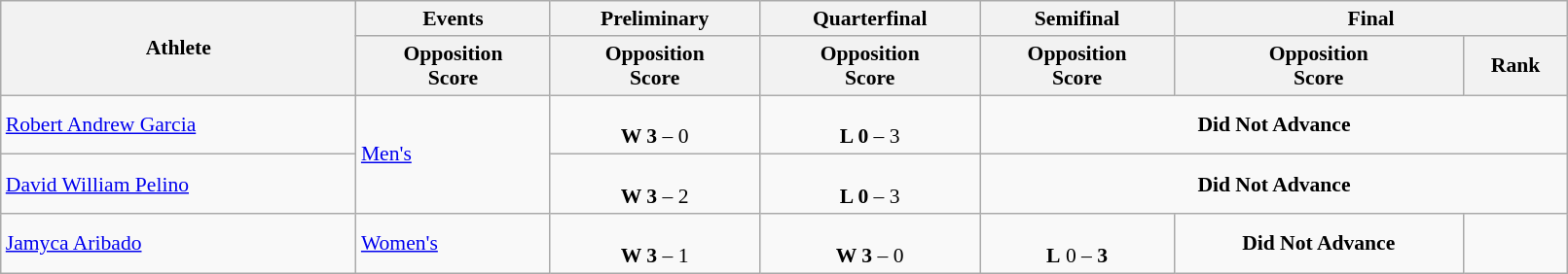<table class="wikitable" width="85%" style="text-align:left; font-size:90%">
<tr>
<th rowspan=2>Athlete</th>
<th>Events</th>
<th>Preliminary</th>
<th>Quarterfinal</th>
<th>Semifinal</th>
<th colspan=2>Final</th>
</tr>
<tr>
<th>Opposition<br>Score</th>
<th>Opposition<br>Score</th>
<th>Opposition<br>Score</th>
<th>Opposition<br>Score</th>
<th>Opposition<br>Score</th>
<th>Rank</th>
</tr>
<tr>
<td><a href='#'>Robert Andrew Garcia</a></td>
<td rowspan=2><a href='#'>Men's</a></td>
<td style="text-align:center;"> <br> <strong>W 3</strong> – 0</td>
<td style="text-align:center;"> <br> <strong>L 0</strong> – 3</td>
<td style="text-align:center;" colspan=3><strong>Did Not Advance</strong></td>
</tr>
<tr>
<td><a href='#'>David William Pelino</a></td>
<td style="text-align:center;"> <br> <strong>W 3</strong> – 2</td>
<td style="text-align:center;"> <br> <strong>L 0</strong> – 3</td>
<td style="text-align:center;" colspan=3><strong>Did Not Advance</strong></td>
</tr>
<tr>
<td><a href='#'>Jamyca Aribado</a></td>
<td><a href='#'>Women's</a></td>
<td style="text-align:center;"> <br> <strong>W 3</strong> – 1</td>
<td style="text-align:center;"> <br> <strong>W 3</strong> – 0</td>
<td style="text-align:center;"> <br> <strong>L</strong> 0 – <strong>3 </strong></td>
<td style="text-align:center;"><strong>Did Not Advance</strong></td>
<td style="text-align:center;"></td>
</tr>
</table>
